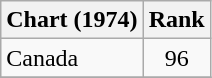<table class="wikitable">
<tr>
<th>Chart (1974)</th>
<th style="text-align:center;">Rank</th>
</tr>
<tr>
<td>Canada</td>
<td style="text-align:center;">96</td>
</tr>
<tr>
</tr>
</table>
